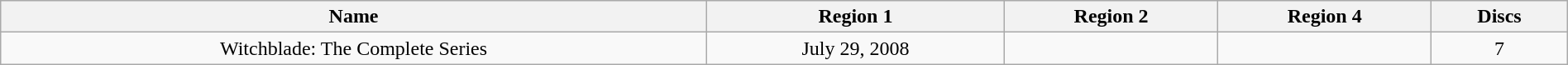<table class="wikitable" style="width:100%;">
<tr>
<th>Name</th>
<th>Region 1</th>
<th>Region 2</th>
<th>Region 4</th>
<th>Discs</th>
</tr>
<tr style="text-align:center;">
<td>Witchblade: The Complete Series</td>
<td>July 29, 2008</td>
<td></td>
<td></td>
<td>7</td>
</tr>
</table>
